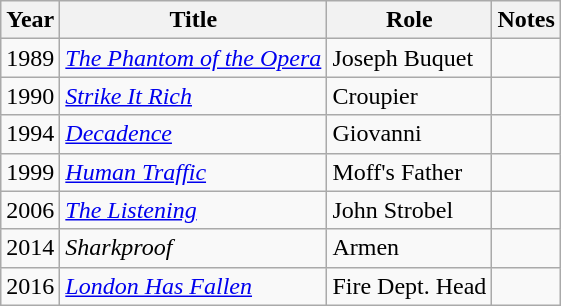<table class="wikitable">
<tr>
<th>Year</th>
<th>Title</th>
<th>Role</th>
<th>Notes</th>
</tr>
<tr>
<td>1989</td>
<td><em><a href='#'>The Phantom of the Opera</a></em></td>
<td>Joseph Buquet</td>
<td></td>
</tr>
<tr>
<td>1990</td>
<td><em><a href='#'>Strike It Rich</a></em></td>
<td>Croupier</td>
<td></td>
</tr>
<tr>
<td>1994</td>
<td><em><a href='#'>Decadence</a></em></td>
<td>Giovanni</td>
<td></td>
</tr>
<tr>
<td>1999</td>
<td><em><a href='#'>Human Traffic</a></em></td>
<td>Moff's Father</td>
<td></td>
</tr>
<tr>
<td>2006</td>
<td><em><a href='#'>The Listening</a></em></td>
<td>John Strobel</td>
<td></td>
</tr>
<tr>
<td>2014</td>
<td><em>Sharkproof</em></td>
<td>Armen</td>
<td></td>
</tr>
<tr>
<td>2016</td>
<td><em><a href='#'>London Has Fallen</a></em></td>
<td>Fire Dept. Head</td>
<td></td>
</tr>
</table>
